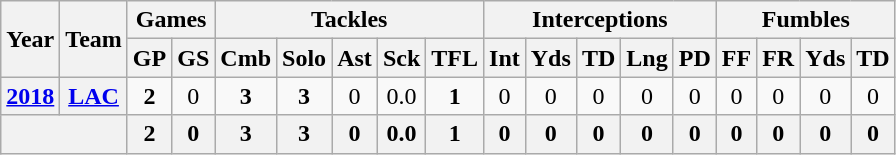<table class="wikitable" style="text-align:center">
<tr>
<th rowspan="2">Year</th>
<th rowspan="2">Team</th>
<th colspan="2">Games</th>
<th colspan="5">Tackles</th>
<th colspan="5">Interceptions</th>
<th colspan="4">Fumbles</th>
</tr>
<tr>
<th>GP</th>
<th>GS</th>
<th>Cmb</th>
<th>Solo</th>
<th>Ast</th>
<th>Sck</th>
<th>TFL</th>
<th>Int</th>
<th>Yds</th>
<th>TD</th>
<th>Lng</th>
<th>PD</th>
<th>FF</th>
<th>FR</th>
<th>Yds</th>
<th>TD</th>
</tr>
<tr>
<th><a href='#'>2018</a></th>
<th><a href='#'>LAC</a></th>
<td><strong>2</strong></td>
<td>0</td>
<td><strong>3</strong></td>
<td><strong>3</strong></td>
<td>0</td>
<td>0.0</td>
<td><strong>1</strong></td>
<td>0</td>
<td>0</td>
<td>0</td>
<td>0</td>
<td>0</td>
<td>0</td>
<td>0</td>
<td>0</td>
<td>0</td>
</tr>
<tr>
<th colspan="2"></th>
<th>2</th>
<th>0</th>
<th>3</th>
<th>3</th>
<th>0</th>
<th>0.0</th>
<th>1</th>
<th>0</th>
<th>0</th>
<th>0</th>
<th>0</th>
<th>0</th>
<th>0</th>
<th>0</th>
<th>0</th>
<th>0</th>
</tr>
</table>
